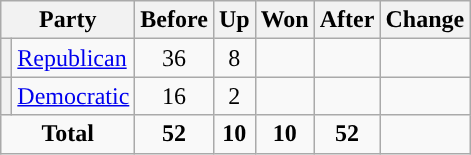<table class="wikitable" style="text-align:center;">
<tr>
<th colspan="2">Party</th>
<th>Before</th>
<th>Up</th>
<th>Won</th>
<th>After</th>
<th>Change</th>
</tr>
<tr>
<th style="background-color:"></th>
<td style="text-align:left;"><a href='#'>Republican</a></td>
<td>36</td>
<td>8</td>
<td></td>
<td></td>
<td></td>
</tr>
<tr>
<th style="background-color:"></th>
<td style="text-align:left;"><a href='#'>Democratic</a></td>
<td>16</td>
<td>2</td>
<td></td>
<td></td>
<td></td>
</tr>
<tr>
<td colspan="2"><strong>Total</strong></td>
<td><strong>52</strong></td>
<td><strong>10</strong></td>
<td><strong>10</strong></td>
<td><strong>52</strong></td>
<td></td>
</tr>
</table>
